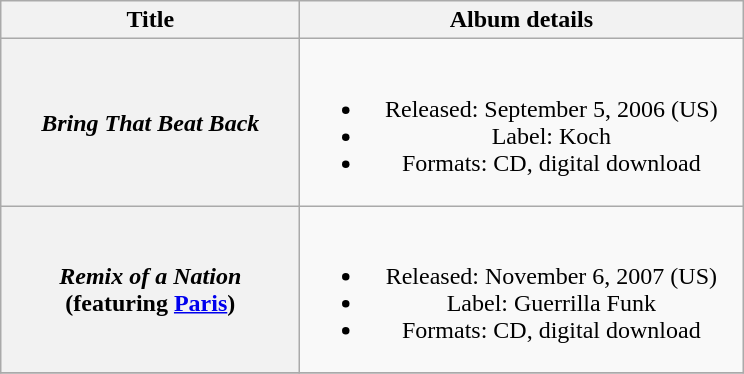<table class="wikitable plainrowheaders" style="text-align:center;">
<tr>
<th scope="col" style="width:12em;">Title</th>
<th scope="col" style="width:18em;">Album details</th>
</tr>
<tr>
<th scope="row"><em>Bring That Beat Back</em></th>
<td><br><ul><li>Released: September 5, 2006 <span>(US)</span></li><li>Label: Koch</li><li>Formats: CD, digital download</li></ul></td>
</tr>
<tr>
<th scope="row"><em>Remix of a Nation</em><br><span>(featuring <a href='#'>Paris</a>)</span></th>
<td><br><ul><li>Released: November 6, 2007 <span>(US)</span></li><li>Label: Guerrilla Funk</li><li>Formats: CD, digital download</li></ul></td>
</tr>
<tr>
</tr>
</table>
